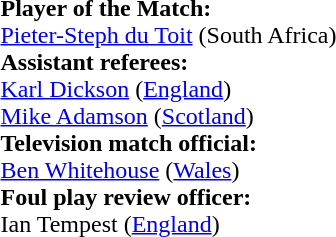<table width=100% style="font-size: 100%">
<tr>
<td><br><strong>Player of the Match:</strong>
<br><a href='#'>Pieter-Steph du Toit</a> (South Africa)
<br><strong>Assistant referees:</strong>
<br><a href='#'>Karl Dickson</a> (<a href='#'>England</a>)
<br><a href='#'>Mike Adamson</a> (<a href='#'>Scotland</a>)
<br><strong>Television match official:</strong>
<br><a href='#'>Ben Whitehouse</a> (<a href='#'>Wales</a>)
<br><strong>Foul play review officer:</strong>
<br>Ian Tempest (<a href='#'>England</a>)</td>
</tr>
</table>
